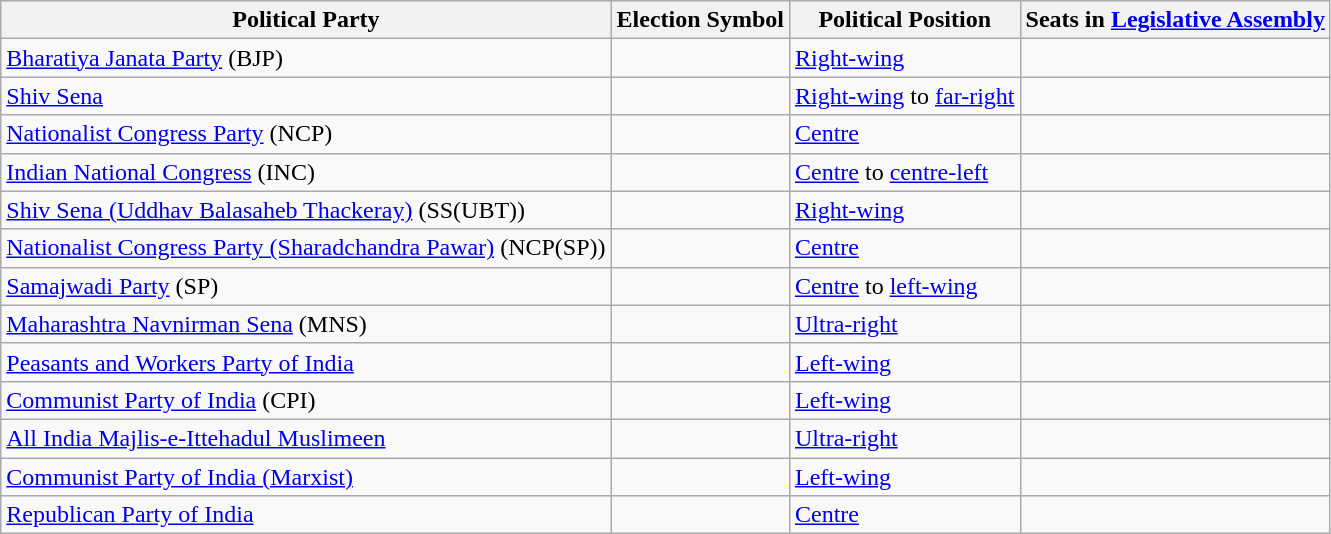<table class="wikitable sortable">
<tr>
<th>Political Party</th>
<th>Election Symbol</th>
<th>Political Position <br></th>
<th>Seats in <a href='#'>Legislative Assembly</a></th>
</tr>
<tr>
<td><a href='#'>Bharatiya Janata Party</a> (BJP)</td>
<td></td>
<td><a href='#'>Right-wing</a></td>
<td></td>
</tr>
<tr>
<td><a href='#'>Shiv Sena</a></td>
<td></td>
<td><a href='#'>Right-wing</a> to <a href='#'>far-right</a></td>
<td></td>
</tr>
<tr>
<td><a href='#'>Nationalist Congress Party</a> (NCP)</td>
<td></td>
<td><a href='#'>Centre</a></td>
<td></td>
</tr>
<tr>
<td><a href='#'>Indian National Congress</a> (INC)</td>
<td></td>
<td><a href='#'>Centre</a> to <a href='#'>centre-left</a></td>
<td></td>
</tr>
<tr>
<td><a href='#'>Shiv Sena (Uddhav Balasaheb Thackeray)</a> (SS(UBT))</td>
<td></td>
<td><a href='#'>Right-wing</a></td>
<td></td>
</tr>
<tr>
<td><a href='#'>Nationalist Congress Party (Sharadchandra Pawar)</a> (NCP(SP))</td>
<td></td>
<td><a href='#'>Centre</a></td>
<td></td>
</tr>
<tr>
<td><a href='#'>Samajwadi Party</a> (SP)</td>
<td></td>
<td><a href='#'>Centre</a> to <a href='#'>left-wing</a></td>
<td></td>
</tr>
<tr>
<td><a href='#'>Maharashtra Navnirman Sena</a> (MNS)</td>
<td></td>
<td><a href='#'>Ultra-right</a></td>
<td></td>
</tr>
<tr>
<td><a href='#'>Peasants and Workers Party of India</a></td>
<td></td>
<td><a href='#'>Left-wing</a></td>
<td></td>
</tr>
<tr>
<td><a href='#'>Communist Party of India</a> (CPI)</td>
<td></td>
<td><a href='#'>Left-wing</a></td>
<td></td>
</tr>
<tr>
<td><a href='#'>All India Majlis-e-Ittehadul Muslimeen</a></td>
<td></td>
<td><a href='#'>Ultra-right</a></td>
<td></td>
</tr>
<tr>
<td><a href='#'>Communist Party of India (Marxist)</a></td>
<td></td>
<td><a href='#'>Left-wing</a></td>
<td></td>
</tr>
<tr>
<td><a href='#'>Republican Party of India</a></td>
<td></td>
<td><a href='#'>Centre</a></td>
<td></td>
</tr>
</table>
